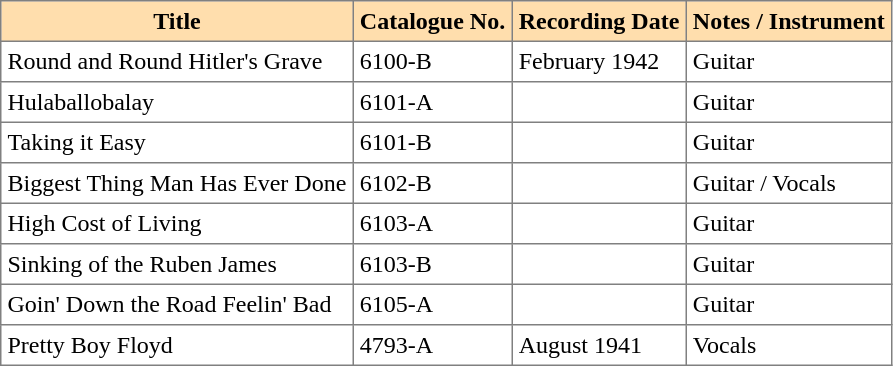<table border="2" cellspacing="0" cellpadding="4" rules="all" class="hintergrundfarbe1 rahmenfarbe1" style="margin:1em 1em 1em 0; border-style:solid; border-width:1px; border-collapse:collapse; empty-cells:show; ">
<tr bgcolor='#FFDEAD'>
<th>Title</th>
<th>Catalogue No.</th>
<th>Recording Date</th>
<th>Notes / Instrument</th>
</tr>
<tr --->
<td>Round and Round Hitler's Grave</td>
<td>6100-B</td>
<td>February 1942</td>
<td>Guitar</td>
</tr>
<tr --->
<td>Hulaballobalay</td>
<td>6101-A</td>
<td></td>
<td>Guitar</td>
</tr>
<tr --->
<td>Taking it Easy</td>
<td>6101-B</td>
<td></td>
<td>Guitar</td>
</tr>
<tr --->
<td>Biggest Thing Man Has Ever Done</td>
<td>6102-B</td>
<td></td>
<td>Guitar / Vocals</td>
</tr>
<tr --->
<td>High Cost of Living</td>
<td>6103-A</td>
<td></td>
<td>Guitar</td>
</tr>
<tr --->
<td>Sinking of the Ruben James</td>
<td>6103-B</td>
<td></td>
<td>Guitar</td>
</tr>
<tr --->
<td>Goin' Down the Road Feelin' Bad</td>
<td>6105-A</td>
<td></td>
<td>Guitar</td>
</tr>
<tr --->
<td>Pretty Boy Floyd</td>
<td>4793-A</td>
<td>August 1941</td>
<td>Vocals</td>
</tr>
</table>
